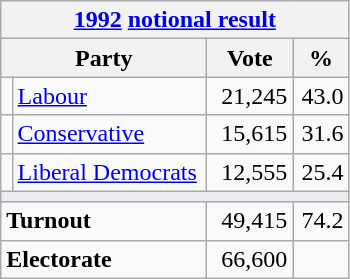<table class="wikitable">
<tr>
<th colspan="4"><a href='#'>1992</a> <a href='#'>notional result</a></th>
</tr>
<tr>
<th bgcolor="#DDDDFF" width="130px" colspan="2">Party</th>
<th bgcolor="#DDDDFF" width="50px">Vote</th>
<th bgcolor="#DDDDFF" width="30px">%</th>
</tr>
<tr>
<td></td>
<td><a href='#'>Labour</a></td>
<td align=right>21,245</td>
<td align=right>43.0</td>
</tr>
<tr>
<td></td>
<td><a href='#'>Conservative</a></td>
<td align=right>15,615</td>
<td align=right>31.6</td>
</tr>
<tr>
<td></td>
<td><a href='#'>Liberal Democrats</a></td>
<td align=right>12,555</td>
<td align=right>25.4</td>
</tr>
<tr>
<td colspan="4" bgcolor="#EAECF0"></td>
</tr>
<tr>
<td colspan="2"><strong>Turnout</strong></td>
<td align=right>49,415</td>
<td align=right>74.2</td>
</tr>
<tr>
<td colspan="2"><strong>Electorate</strong></td>
<td align=right>66,600</td>
</tr>
</table>
